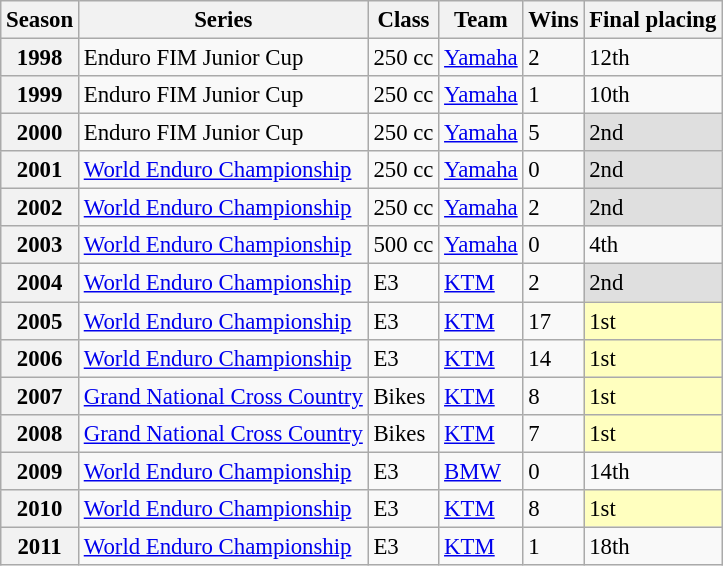<table class="wikitable" style="font-size: 95%;">
<tr>
<th>Season</th>
<th>Series</th>
<th>Class</th>
<th>Team</th>
<th>Wins</th>
<th>Final placing</th>
</tr>
<tr>
<th>1998</th>
<td>Enduro FIM Junior Cup</td>
<td>250 cc</td>
<td><a href='#'>Yamaha</a></td>
<td>2</td>
<td>12th</td>
</tr>
<tr>
<th>1999</th>
<td>Enduro FIM Junior Cup</td>
<td>250 cc</td>
<td><a href='#'>Yamaha</a></td>
<td>1</td>
<td>10th</td>
</tr>
<tr>
<th>2000</th>
<td>Enduro FIM Junior Cup</td>
<td>250 cc</td>
<td><a href='#'>Yamaha</a></td>
<td>5</td>
<td style="background:#DFDFDF;">2nd</td>
</tr>
<tr>
<th>2001</th>
<td><a href='#'>World Enduro Championship</a></td>
<td>250 cc</td>
<td><a href='#'>Yamaha</a></td>
<td>0</td>
<td style="background:#DFDFDF;">2nd</td>
</tr>
<tr>
<th>2002</th>
<td><a href='#'>World Enduro Championship</a></td>
<td>250 cc</td>
<td><a href='#'>Yamaha</a></td>
<td>2</td>
<td style="background:#DFDFDF;">2nd</td>
</tr>
<tr>
<th>2003</th>
<td><a href='#'>World Enduro Championship</a></td>
<td>500 cc</td>
<td><a href='#'>Yamaha</a></td>
<td>0</td>
<td>4th</td>
</tr>
<tr>
<th>2004</th>
<td><a href='#'>World Enduro Championship</a></td>
<td>E3</td>
<td><a href='#'>KTM</a></td>
<td>2</td>
<td style="background:#DFDFDF;">2nd</td>
</tr>
<tr>
<th>2005</th>
<td><a href='#'>World Enduro Championship</a></td>
<td>E3</td>
<td><a href='#'>KTM</a></td>
<td>17</td>
<td style="background:#FFFFBF;">1st</td>
</tr>
<tr>
<th>2006</th>
<td><a href='#'>World Enduro Championship</a></td>
<td>E3</td>
<td><a href='#'>KTM</a></td>
<td>14</td>
<td style="background:#FFFFBF;">1st</td>
</tr>
<tr>
<th>2007</th>
<td><a href='#'>Grand National Cross Country</a></td>
<td>Bikes</td>
<td><a href='#'>KTM</a></td>
<td>8</td>
<td style="background:#FFFFBF;">1st</td>
</tr>
<tr>
<th>2008</th>
<td><a href='#'>Grand National Cross Country</a></td>
<td>Bikes</td>
<td><a href='#'>KTM</a></td>
<td>7</td>
<td style="background:#FFFFBF;">1st</td>
</tr>
<tr>
<th>2009</th>
<td><a href='#'>World Enduro Championship</a></td>
<td>E3</td>
<td><a href='#'>BMW</a></td>
<td>0</td>
<td>14th</td>
</tr>
<tr>
<th>2010</th>
<td><a href='#'>World Enduro Championship</a></td>
<td>E3</td>
<td><a href='#'>KTM</a></td>
<td>8</td>
<td style="background:#FFFFBF;">1st</td>
</tr>
<tr>
<th>2011</th>
<td><a href='#'>World Enduro Championship</a></td>
<td>E3</td>
<td><a href='#'>KTM</a></td>
<td>1</td>
<td>18th</td>
</tr>
</table>
